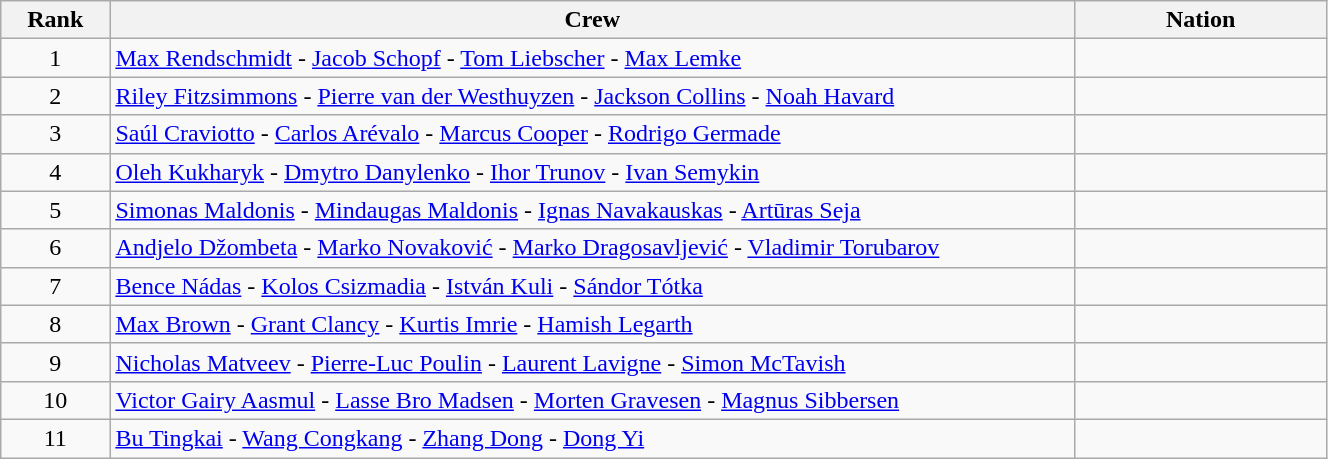<table class="wikitable sortable" style="text-align:center; width: 70%;">
<tr>
<th width=50>Rank</th>
<th width=500>Crew</th>
<th width=125>Nation</th>
</tr>
<tr>
<td align=center>1</td>
<td align=left><a href='#'>Max Rendschmidt</a> - <a href='#'>Jacob Schopf</a> -  <a href='#'>Tom Liebscher</a> -  <a href='#'>Max Lemke</a></td>
<td align=left></td>
</tr>
<tr>
<td align=center>2</td>
<td align=left><a href='#'>Riley Fitzsimmons</a> - <a href='#'>Pierre van der Westhuyzen</a> - <a href='#'>Jackson Collins</a> - <a href='#'>Noah Havard</a></td>
<td align=left></td>
</tr>
<tr>
<td align=center>3</td>
<td align=left><a href='#'>Saúl Craviotto</a> - <a href='#'>Carlos Arévalo</a> - <a href='#'>Marcus Cooper</a> - <a href='#'>Rodrigo Germade</a></td>
<td align=left></td>
</tr>
<tr>
<td align=center>4</td>
<td align=left><a href='#'>Oleh Kukharyk</a> - <a href='#'>Dmytro Danylenko</a> - <a href='#'>Ihor Trunov</a> - <a href='#'>Ivan Semykin</a></td>
<td align=left></td>
</tr>
<tr>
<td align=center>5</td>
<td align=left><a href='#'>Simonas Maldonis</a> - <a href='#'>Mindaugas Maldonis</a> - <a href='#'>Ignas Navakauskas</a> - <a href='#'>Artūras Seja</a></td>
<td align=left></td>
</tr>
<tr>
<td align=center>6</td>
<td align=left><a href='#'>Andjelo Džombeta</a> - <a href='#'>Marko Novaković</a> - <a href='#'>Marko Dragosavljević</a> - <a href='#'>Vladimir Torubarov</a></td>
<td align=left></td>
</tr>
<tr>
<td align=center>7</td>
<td align=left><a href='#'>Bence Nádas</a> - <a href='#'>Kolos Csizmadia</a> - <a href='#'>István Kuli</a> - <a href='#'>Sándor Tótka</a></td>
<td align=left></td>
</tr>
<tr>
<td align=center>8</td>
<td align=left><a href='#'>Max Brown</a> - <a href='#'>Grant Clancy</a> - <a href='#'>Kurtis Imrie</a> - <a href='#'>Hamish Legarth</a></td>
<td align=left></td>
</tr>
<tr>
<td align=center>9</td>
<td align=left><a href='#'>Nicholas Matveev</a> - <a href='#'>Pierre-Luc Poulin</a> - <a href='#'>Laurent Lavigne</a> - <a href='#'>Simon McTavish</a></td>
<td align=left></td>
</tr>
<tr>
<td align=center>10</td>
<td align=left><a href='#'>Victor Gairy Aasmul</a> - <a href='#'>Lasse Bro Madsen</a> - <a href='#'>Morten Gravesen</a> - <a href='#'>Magnus Sibbersen</a></td>
<td align=left></td>
</tr>
<tr>
<td align=center>11</td>
<td align=left><a href='#'>Bu Tingkai</a> - <a href='#'>Wang Congkang</a> - <a href='#'>Zhang Dong</a> - <a href='#'>Dong Yi</a></td>
<td align=left></td>
</tr>
</table>
